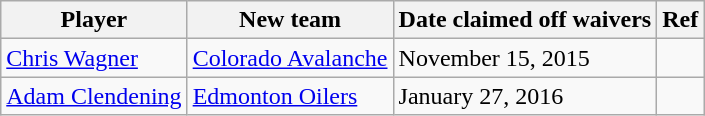<table class="wikitable">
<tr>
<th>Player</th>
<th>New team</th>
<th>Date claimed off waivers</th>
<th>Ref</th>
</tr>
<tr>
<td><a href='#'>Chris Wagner</a></td>
<td><a href='#'>Colorado Avalanche</a></td>
<td>November 15, 2015</td>
<td></td>
</tr>
<tr>
<td><a href='#'>Adam Clendening</a></td>
<td><a href='#'>Edmonton Oilers</a></td>
<td>January 27, 2016</td>
<td></td>
</tr>
</table>
